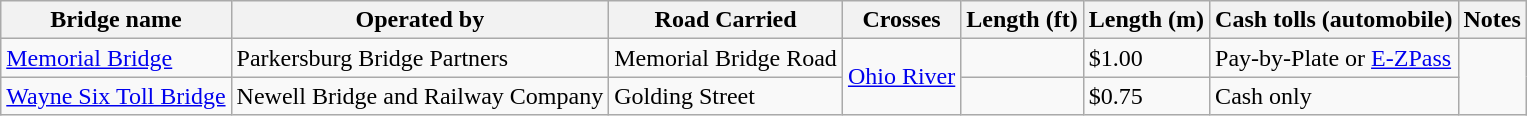<table class=wikitable>
<tr>
<th scope=col>Bridge name</th>
<th scope=col>Operated by</th>
<th scope=col>Road Carried</th>
<th scope=col>Crosses</th>
<th scope=col>Length (ft)</th>
<th scope=col>Length (m)</th>
<th scope=col>Cash tolls (automobile)</th>
<th scope=col>Notes</th>
</tr>
<tr>
<td><a href='#'>Memorial Bridge</a></td>
<td>Parkersburg Bridge Partners</td>
<td>Memorial Bridge Road</td>
<td rowspan="2"><a href='#'>Ohio River</a></td>
<td></td>
<td>$1.00</td>
<td>Pay-by-Plate or <a href='#'>E-ZPass</a></td>
</tr>
<tr>
<td><a href='#'>Wayne Six Toll Bridge</a></td>
<td>Newell Bridge and Railway Company</td>
<td>Golding Street</td>
<td></td>
<td>$0.75</td>
<td>Cash only</td>
</tr>
</table>
